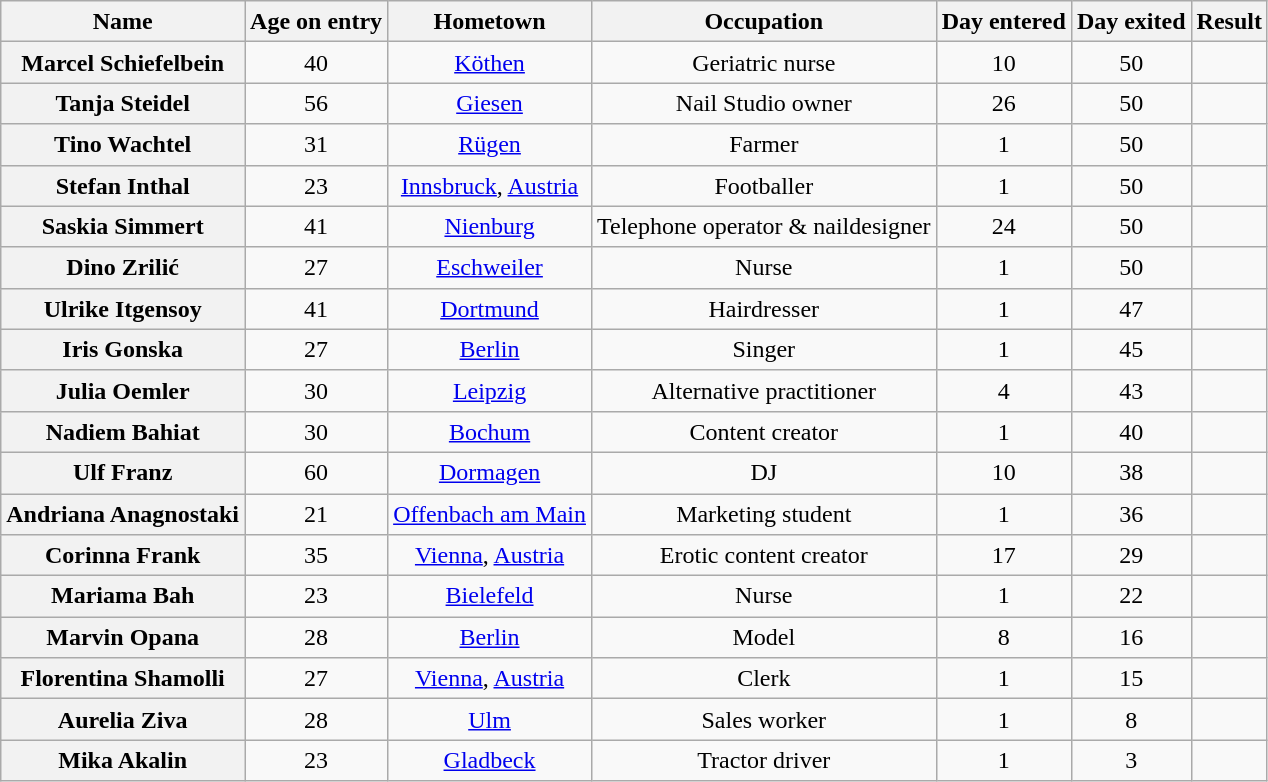<table class="wikitable sortable" style="text-align:center; line-height:20px; width:auto;">
<tr>
<th scope="col" align="center">Name</th>
<th scope="col" align="center">Age on entry</th>
<th scope="col" align="center">Hometown</th>
<th scope="col" align="center">Occupation</th>
<th scope="col" align="center">Day entered</th>
<th scope="col" align="center">Day exited</th>
<th scope="col" align="center">Result</th>
</tr>
<tr>
<th>Marcel Schiefelbein</th>
<td>40</td>
<td><a href='#'>Köthen</a></td>
<td>Geriatric nurse</td>
<td>10</td>
<td>50</td>
<td></td>
</tr>
<tr>
<th>Tanja Steidel</th>
<td>56</td>
<td><a href='#'>Giesen</a></td>
<td>Nail Studio owner</td>
<td>26</td>
<td>50</td>
<td></td>
</tr>
<tr>
<th>Tino Wachtel</th>
<td>31</td>
<td><a href='#'>Rügen</a></td>
<td>Farmer</td>
<td>1</td>
<td>50</td>
<td></td>
</tr>
<tr>
<th>Stefan Inthal</th>
<td>23</td>
<td><a href='#'>Innsbruck</a>, <a href='#'>Austria</a></td>
<td>Footballer</td>
<td>1</td>
<td>50</td>
<td></td>
</tr>
<tr>
<th>Saskia Simmert</th>
<td>41</td>
<td><a href='#'>Nienburg</a></td>
<td>Telephone operator & naildesigner</td>
<td>24</td>
<td>50</td>
<td></td>
</tr>
<tr>
<th>Dino Zrilić</th>
<td>27</td>
<td><a href='#'>Eschweiler</a></td>
<td>Nurse</td>
<td>1</td>
<td>50</td>
<td></td>
</tr>
<tr>
<th>Ulrike Itgensoy</th>
<td>41</td>
<td><a href='#'>Dortmund</a></td>
<td>Hairdresser</td>
<td>1</td>
<td>47</td>
<td></td>
</tr>
<tr>
<th>Iris Gonska</th>
<td>27</td>
<td><a href='#'>Berlin</a></td>
<td>Singer</td>
<td>1</td>
<td>45</td>
<td></td>
</tr>
<tr>
<th>Julia Oemler</th>
<td>30</td>
<td><a href='#'>Leipzig</a></td>
<td>Alternative practitioner</td>
<td>4</td>
<td>43</td>
<td></td>
</tr>
<tr>
<th>Nadiem Bahiat</th>
<td>30</td>
<td><a href='#'>Bochum</a></td>
<td>Content creator</td>
<td>1</td>
<td>40</td>
<td></td>
</tr>
<tr>
<th>Ulf Franz</th>
<td>60</td>
<td><a href='#'>Dormagen</a></td>
<td>DJ</td>
<td>10</td>
<td>38</td>
<td></td>
</tr>
<tr>
<th>Andriana Anagnostaki</th>
<td>21</td>
<td><a href='#'>Offenbach am Main</a></td>
<td>Marketing student</td>
<td>1</td>
<td>36</td>
<td></td>
</tr>
<tr>
<th>Corinna Frank</th>
<td>35</td>
<td><a href='#'>Vienna</a>, <a href='#'>Austria</a></td>
<td>Erotic content creator</td>
<td>17</td>
<td>29</td>
<td></td>
</tr>
<tr>
<th>Mariama Bah</th>
<td>23</td>
<td><a href='#'>Bielefeld</a></td>
<td>Nurse</td>
<td>1</td>
<td>22</td>
<td></td>
</tr>
<tr>
<th>Marvin Opana</th>
<td>28</td>
<td><a href='#'>Berlin</a></td>
<td>Model</td>
<td>8</td>
<td>16</td>
<td></td>
</tr>
<tr>
<th>Florentina Shamolli</th>
<td>27</td>
<td><a href='#'>Vienna</a>, <a href='#'>Austria</a></td>
<td>Clerk</td>
<td>1</td>
<td>15</td>
<td></td>
</tr>
<tr>
<th>Aurelia Ziva</th>
<td>28</td>
<td><a href='#'>Ulm</a></td>
<td>Sales worker</td>
<td>1</td>
<td>8</td>
<td></td>
</tr>
<tr>
<th>Mika Akalin</th>
<td>23</td>
<td><a href='#'>Gladbeck</a></td>
<td>Tractor driver</td>
<td>1</td>
<td>3</td>
<td></td>
</tr>
</table>
